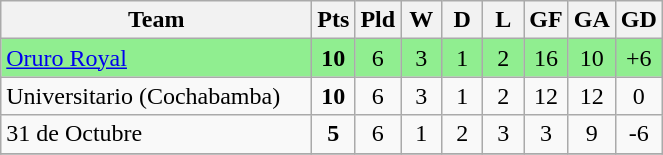<table class="wikitable" style="text-align: center;">
<tr>
<th width="200">Team</th>
<th width="20" abbr="Points">Pts</th>
<th width="20" abbr="Played">Pld</th>
<th width="20" abbr="Won">W</th>
<th width="20" abbr="Drawn">D</th>
<th width="20" abbr="Lost">L</th>
<th width="20" abbr="Goals for">GF</th>
<th width="20" abbr="Goals against">GA</th>
<th width="20" abbr="Goal difference">GD</th>
</tr>
<tr bgcolor="#90EE90">
<td style="text-align:left;"><a href='#'>Oruro Royal</a></td>
<td><strong>10</strong></td>
<td>6</td>
<td>3</td>
<td>1</td>
<td>2</td>
<td>16</td>
<td>10</td>
<td>+6</td>
</tr>
<tr>
<td style="text-align:left;">Universitario (Cochabamba)</td>
<td><strong>10</strong></td>
<td>6</td>
<td>3</td>
<td>1</td>
<td>2</td>
<td>12</td>
<td>12</td>
<td>0</td>
</tr>
<tr>
<td style="text-align:left;">31 de Octubre</td>
<td><strong>5</strong></td>
<td>6</td>
<td>1</td>
<td>2</td>
<td>3</td>
<td>3</td>
<td>9</td>
<td>-6</td>
</tr>
<tr>
</tr>
</table>
